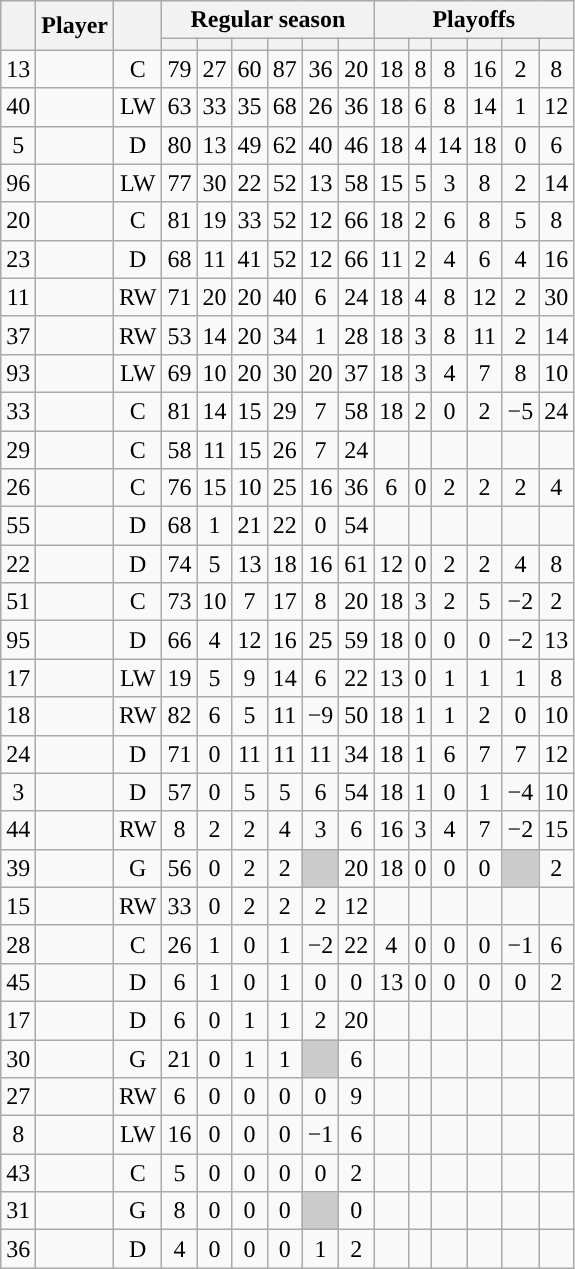<table class="wikitable sortable plainrowheaders" style="text-align:center;">
<tr>
<th scope="col" data-sort-type="number" rowspan="2"></th>
<th scope="col" rowspan="2">Player</th>
<th scope="col" rowspan="2"></th>
<th scope=colgroup colspan=6>Regular season</th>
<th scope=colgroup colspan=6>Playoffs</th>
</tr>
<tr>
<th scope="col" data-sort-type="number"></th>
<th scope="col" data-sort-type="number"></th>
<th scope="col" data-sort-type="number"></th>
<th scope="col" data-sort-type="number"></th>
<th scope="col" data-sort-type="number"></th>
<th scope="col" data-sort-type="number"></th>
<th scope="col" data-sort-type="number"></th>
<th scope="col" data-sort-type="number"></th>
<th scope="col" data-sort-type="number"></th>
<th scope="col" data-sort-type="number"></th>
<th scope="col" data-sort-type="number"></th>
<th scope="col" data-sort-type="number"></th>
</tr>
<tr>
<td scope="row">13</td>
<td align="left"></td>
<td>C</td>
<td>79</td>
<td>27</td>
<td>60</td>
<td>87</td>
<td>36</td>
<td>20</td>
<td>18</td>
<td>8</td>
<td>8</td>
<td>16</td>
<td>2</td>
<td>8</td>
</tr>
<tr>
<td scope="row">40</td>
<td align="left"></td>
<td>LW</td>
<td>63</td>
<td>33</td>
<td>35</td>
<td>68</td>
<td>26</td>
<td>36</td>
<td>18</td>
<td>6</td>
<td>8</td>
<td>14</td>
<td>1</td>
<td>12</td>
</tr>
<tr>
<td scope="row">5</td>
<td align="left"></td>
<td>D</td>
<td>80</td>
<td>13</td>
<td>49</td>
<td>62</td>
<td>40</td>
<td>46</td>
<td>18</td>
<td>4</td>
<td>14</td>
<td>18</td>
<td>0</td>
<td>6</td>
</tr>
<tr>
<td scope="row">96</td>
<td align="left"></td>
<td>LW</td>
<td>77</td>
<td>30</td>
<td>22</td>
<td>52</td>
<td>13</td>
<td>58</td>
<td>15</td>
<td>5</td>
<td>3</td>
<td>8</td>
<td>2</td>
<td>14</td>
</tr>
<tr>
<td scope="row">20</td>
<td align="left"></td>
<td>C</td>
<td>81</td>
<td>19</td>
<td>33</td>
<td>52</td>
<td>12</td>
<td>66</td>
<td>18</td>
<td>2</td>
<td>6</td>
<td>8</td>
<td>5</td>
<td>8</td>
</tr>
<tr>
<td scope="row">23</td>
<td align="left"></td>
<td>D</td>
<td>68</td>
<td>11</td>
<td>41</td>
<td>52</td>
<td>12</td>
<td>66</td>
<td>11</td>
<td>2</td>
<td>4</td>
<td>6</td>
<td>4</td>
<td>16</td>
</tr>
<tr>
<td scope="row">11</td>
<td align="left"></td>
<td>RW</td>
<td>71</td>
<td>20</td>
<td>20</td>
<td>40</td>
<td>6</td>
<td>24</td>
<td>18</td>
<td>4</td>
<td>8</td>
<td>12</td>
<td>2</td>
<td>30</td>
</tr>
<tr>
<td scope="row">37</td>
<td align="left"></td>
<td>RW</td>
<td>53</td>
<td>14</td>
<td>20</td>
<td>34</td>
<td>1</td>
<td>28</td>
<td>18</td>
<td>3</td>
<td>8</td>
<td>11</td>
<td>2</td>
<td>14</td>
</tr>
<tr>
<td scope="row">93</td>
<td align="left"></td>
<td>LW</td>
<td>69</td>
<td>10</td>
<td>20</td>
<td>30</td>
<td>20</td>
<td>37</td>
<td>18</td>
<td>3</td>
<td>4</td>
<td>7</td>
<td>8</td>
<td>10</td>
</tr>
<tr>
<td scope="row">33</td>
<td align="left"></td>
<td>C</td>
<td>81</td>
<td>14</td>
<td>15</td>
<td>29</td>
<td>7</td>
<td>58</td>
<td>18</td>
<td>2</td>
<td>0</td>
<td>2</td>
<td>−5</td>
<td>24</td>
</tr>
<tr>
<td scope="row">29</td>
<td align="left"></td>
<td>C</td>
<td>58</td>
<td>11</td>
<td>15</td>
<td>26</td>
<td>7</td>
<td>24</td>
<td></td>
<td></td>
<td></td>
<td></td>
<td></td>
<td></td>
</tr>
<tr>
<td scope="row">26</td>
<td align="left"></td>
<td>C</td>
<td>76</td>
<td>15</td>
<td>10</td>
<td>25</td>
<td>16</td>
<td>36</td>
<td>6</td>
<td>0</td>
<td>2</td>
<td>2</td>
<td>2</td>
<td>4</td>
</tr>
<tr>
<td scope="row">55</td>
<td align="left"></td>
<td>D</td>
<td>68</td>
<td>1</td>
<td>21</td>
<td>22</td>
<td>0</td>
<td>54</td>
<td></td>
<td></td>
<td></td>
<td></td>
<td></td>
<td></td>
</tr>
<tr>
<td scope="row">22</td>
<td align="left"></td>
<td>D</td>
<td>74</td>
<td>5</td>
<td>13</td>
<td>18</td>
<td>16</td>
<td>61</td>
<td>12</td>
<td>0</td>
<td>2</td>
<td>2</td>
<td>4</td>
<td>8</td>
</tr>
<tr>
<td scope="row">51</td>
<td align="left"></td>
<td>C</td>
<td>73</td>
<td>10</td>
<td>7</td>
<td>17</td>
<td>8</td>
<td>20</td>
<td>18</td>
<td>3</td>
<td>2</td>
<td>5</td>
<td>−2</td>
<td>2</td>
</tr>
<tr>
<td scope="row">95</td>
<td align="left"></td>
<td>D</td>
<td>66</td>
<td>4</td>
<td>12</td>
<td>16</td>
<td>25</td>
<td>59</td>
<td>18</td>
<td>0</td>
<td>0</td>
<td>0</td>
<td>−2</td>
<td>13</td>
</tr>
<tr>
<td scope="row">17</td>
<td align="left"></td>
<td>LW</td>
<td>19</td>
<td>5</td>
<td>9</td>
<td>14</td>
<td>6</td>
<td>22</td>
<td>13</td>
<td>0</td>
<td>1</td>
<td>1</td>
<td>1</td>
<td>8</td>
</tr>
<tr>
<td scope="row">18</td>
<td align="left"></td>
<td>RW</td>
<td>82</td>
<td>6</td>
<td>5</td>
<td>11</td>
<td>−9</td>
<td>50</td>
<td>18</td>
<td>1</td>
<td>1</td>
<td>2</td>
<td>0</td>
<td>10</td>
</tr>
<tr>
<td scope="row">24</td>
<td align="left"></td>
<td>D</td>
<td>71</td>
<td>0</td>
<td>11</td>
<td>11</td>
<td>11</td>
<td>34</td>
<td>18</td>
<td>1</td>
<td>6</td>
<td>7</td>
<td>7</td>
<td>12</td>
</tr>
<tr>
<td scope="row">3</td>
<td align="left"></td>
<td>D</td>
<td>57</td>
<td>0</td>
<td>5</td>
<td>5</td>
<td>6</td>
<td>54</td>
<td>18</td>
<td>1</td>
<td>0</td>
<td>1</td>
<td>−4</td>
<td>10</td>
</tr>
<tr>
<td scope="row">44</td>
<td align="left"></td>
<td>RW</td>
<td>8</td>
<td>2</td>
<td>2</td>
<td>4</td>
<td>3</td>
<td>6</td>
<td>16</td>
<td>3</td>
<td>4</td>
<td>7</td>
<td>−2</td>
<td>15</td>
</tr>
<tr>
<td scope="row">39</td>
<td align="left"></td>
<td>G</td>
<td>56</td>
<td>0</td>
<td>2</td>
<td>2</td>
<td style="background:#ccc"></td>
<td>20</td>
<td>18</td>
<td>0</td>
<td>0</td>
<td>0</td>
<td style="background:#ccc"></td>
<td>2</td>
</tr>
<tr>
<td scope="row">15</td>
<td align="left"></td>
<td>RW</td>
<td>33</td>
<td>0</td>
<td>2</td>
<td>2</td>
<td>2</td>
<td>12</td>
<td></td>
<td></td>
<td></td>
<td></td>
<td></td>
<td></td>
</tr>
<tr>
<td scope="row">28</td>
<td align="left"></td>
<td>C</td>
<td>26</td>
<td>1</td>
<td>0</td>
<td>1</td>
<td>−2</td>
<td>22</td>
<td>4</td>
<td>0</td>
<td>0</td>
<td>0</td>
<td>−1</td>
<td>6</td>
</tr>
<tr>
<td scope="row">45</td>
<td align="left"></td>
<td>D</td>
<td>6</td>
<td>1</td>
<td>0</td>
<td>1</td>
<td>0</td>
<td>0</td>
<td>13</td>
<td>0</td>
<td>0</td>
<td>0</td>
<td>0</td>
<td>2</td>
</tr>
<tr>
<td scope="row">17</td>
<td align="left"></td>
<td>D</td>
<td>6</td>
<td>0</td>
<td>1</td>
<td>1</td>
<td>2</td>
<td>20</td>
<td></td>
<td></td>
<td></td>
<td></td>
<td></td>
<td></td>
</tr>
<tr>
<td scope="row">30</td>
<td align="left"></td>
<td>G</td>
<td>21</td>
<td>0</td>
<td>1</td>
<td>1</td>
<td style="background:#ccc"></td>
<td>6</td>
<td></td>
<td></td>
<td></td>
<td></td>
<td></td>
<td></td>
</tr>
<tr>
<td scope="row">27</td>
<td align="left"></td>
<td>RW</td>
<td>6</td>
<td>0</td>
<td>0</td>
<td>0</td>
<td>0</td>
<td>9</td>
<td></td>
<td></td>
<td></td>
<td></td>
<td></td>
<td></td>
</tr>
<tr>
<td scope="row">8</td>
<td align="left"></td>
<td>LW</td>
<td>16</td>
<td>0</td>
<td>0</td>
<td>0</td>
<td>−1</td>
<td>6</td>
<td></td>
<td></td>
<td></td>
<td></td>
<td></td>
<td></td>
</tr>
<tr>
<td scope="row">43</td>
<td align="left"></td>
<td>C</td>
<td>5</td>
<td>0</td>
<td>0</td>
<td>0</td>
<td>0</td>
<td>2</td>
<td></td>
<td></td>
<td></td>
<td></td>
<td></td>
<td></td>
</tr>
<tr>
<td scope="row">31</td>
<td align="left"></td>
<td>G</td>
<td>8</td>
<td>0</td>
<td>0</td>
<td>0</td>
<td style="background:#ccc"></td>
<td>0</td>
<td></td>
<td></td>
<td></td>
<td></td>
<td></td>
<td></td>
</tr>
<tr>
<td scope="row">36</td>
<td align="left"></td>
<td>D</td>
<td>4</td>
<td>0</td>
<td>0</td>
<td>0</td>
<td>1</td>
<td>2</td>
<td></td>
<td></td>
<td></td>
<td></td>
<td></td>
<td></td>
</tr>
</table>
